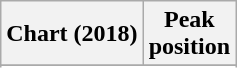<table class="wikitable sortable plainrowheaders" style="text-align:center">
<tr>
<th scope="col">Chart (2018)</th>
<th scope="col">Peak<br> position</th>
</tr>
<tr>
</tr>
<tr>
</tr>
<tr>
</tr>
<tr>
</tr>
<tr>
</tr>
</table>
